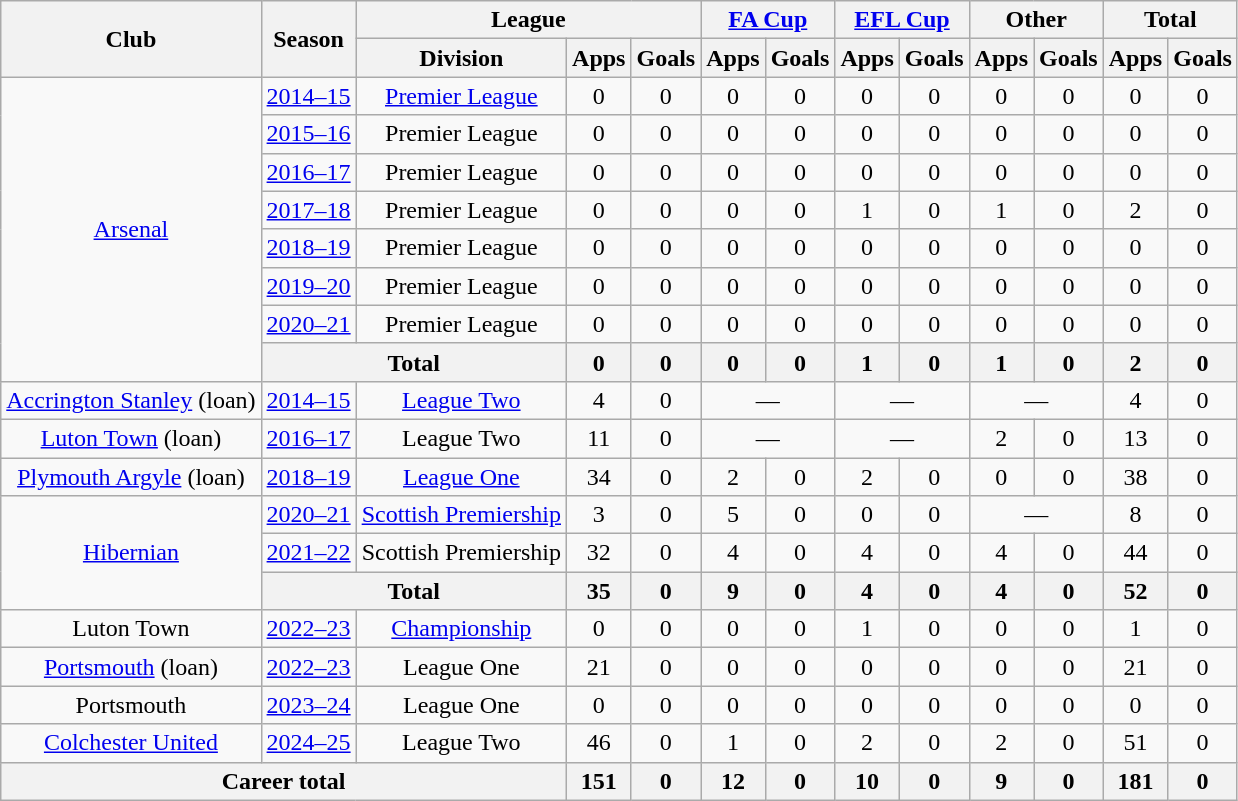<table class=wikitable style=text-align:center>
<tr>
<th rowspan=2>Club</th>
<th rowspan=2>Season</th>
<th colspan=3>League</th>
<th colspan=2><a href='#'>FA Cup</a></th>
<th colspan=2><a href='#'>EFL Cup</a></th>
<th colspan=2>Other</th>
<th colspan=2>Total</th>
</tr>
<tr>
<th>Division</th>
<th>Apps</th>
<th>Goals</th>
<th>Apps</th>
<th>Goals</th>
<th>Apps</th>
<th>Goals</th>
<th>Apps</th>
<th>Goals</th>
<th>Apps</th>
<th>Goals</th>
</tr>
<tr>
<td rowspan=8><a href='#'>Arsenal</a></td>
<td><a href='#'>2014–15</a></td>
<td><a href='#'>Premier League</a></td>
<td>0</td>
<td>0</td>
<td>0</td>
<td>0</td>
<td>0</td>
<td>0</td>
<td>0</td>
<td>0</td>
<td>0</td>
<td>0</td>
</tr>
<tr>
<td><a href='#'>2015–16</a></td>
<td>Premier League</td>
<td>0</td>
<td>0</td>
<td>0</td>
<td>0</td>
<td>0</td>
<td>0</td>
<td>0</td>
<td>0</td>
<td>0</td>
<td>0</td>
</tr>
<tr>
<td><a href='#'>2016–17</a></td>
<td>Premier League</td>
<td>0</td>
<td>0</td>
<td>0</td>
<td>0</td>
<td>0</td>
<td>0</td>
<td>0</td>
<td>0</td>
<td>0</td>
<td>0</td>
</tr>
<tr>
<td><a href='#'>2017–18</a></td>
<td>Premier League</td>
<td>0</td>
<td>0</td>
<td>0</td>
<td>0</td>
<td>1</td>
<td>0</td>
<td>1</td>
<td>0</td>
<td>2</td>
<td>0</td>
</tr>
<tr>
<td><a href='#'>2018–19</a></td>
<td>Premier League</td>
<td>0</td>
<td>0</td>
<td>0</td>
<td>0</td>
<td>0</td>
<td>0</td>
<td>0</td>
<td>0</td>
<td>0</td>
<td>0</td>
</tr>
<tr>
<td><a href='#'>2019–20</a></td>
<td>Premier League</td>
<td>0</td>
<td>0</td>
<td>0</td>
<td>0</td>
<td>0</td>
<td>0</td>
<td>0</td>
<td>0</td>
<td>0</td>
<td>0</td>
</tr>
<tr>
<td><a href='#'>2020–21</a></td>
<td>Premier League</td>
<td>0</td>
<td>0</td>
<td>0</td>
<td>0</td>
<td>0</td>
<td>0</td>
<td>0</td>
<td>0</td>
<td>0</td>
<td>0</td>
</tr>
<tr>
<th colspan=2>Total</th>
<th>0</th>
<th>0</th>
<th>0</th>
<th>0</th>
<th>1</th>
<th>0</th>
<th>1</th>
<th>0</th>
<th>2</th>
<th>0</th>
</tr>
<tr>
<td><a href='#'>Accrington Stanley</a> (loan)</td>
<td><a href='#'>2014–15</a></td>
<td><a href='#'>League Two</a></td>
<td>4</td>
<td>0</td>
<td colspan=2>—</td>
<td colspan=2>—</td>
<td colspan=2>—</td>
<td>4</td>
<td>0</td>
</tr>
<tr>
<td><a href='#'>Luton Town</a> (loan)</td>
<td><a href='#'>2016–17</a></td>
<td>League Two</td>
<td>11</td>
<td>0</td>
<td colspan=2>—</td>
<td colspan=2>—</td>
<td>2</td>
<td>0</td>
<td>13</td>
<td>0</td>
</tr>
<tr>
<td><a href='#'>Plymouth Argyle</a> (loan)</td>
<td><a href='#'>2018–19</a></td>
<td><a href='#'>League One</a></td>
<td>34</td>
<td>0</td>
<td>2</td>
<td>0</td>
<td>2</td>
<td>0</td>
<td>0</td>
<td>0</td>
<td>38</td>
<td>0</td>
</tr>
<tr>
<td rowspan=3><a href='#'>Hibernian</a></td>
<td><a href='#'>2020–21</a></td>
<td><a href='#'>Scottish Premiership</a></td>
<td>3</td>
<td>0</td>
<td>5</td>
<td>0</td>
<td>0</td>
<td>0</td>
<td colspan=2>—</td>
<td>8</td>
<td>0</td>
</tr>
<tr>
<td><a href='#'>2021–22</a></td>
<td>Scottish Premiership</td>
<td>32</td>
<td>0</td>
<td>4</td>
<td>0</td>
<td>4</td>
<td>0</td>
<td>4</td>
<td>0</td>
<td>44</td>
<td>0</td>
</tr>
<tr>
<th colspan=2>Total</th>
<th>35</th>
<th>0</th>
<th>9</th>
<th>0</th>
<th>4</th>
<th>0</th>
<th>4</th>
<th>0</th>
<th>52</th>
<th>0</th>
</tr>
<tr>
<td>Luton Town</td>
<td><a href='#'>2022–23</a></td>
<td><a href='#'>Championship</a></td>
<td>0</td>
<td>0</td>
<td>0</td>
<td>0</td>
<td>1</td>
<td>0</td>
<td>0</td>
<td>0</td>
<td>1</td>
<td>0</td>
</tr>
<tr>
<td><a href='#'>Portsmouth</a> (loan)</td>
<td><a href='#'>2022–23</a></td>
<td>League One</td>
<td>21</td>
<td>0</td>
<td>0</td>
<td>0</td>
<td>0</td>
<td>0</td>
<td>0</td>
<td>0</td>
<td>21</td>
<td>0</td>
</tr>
<tr>
<td>Portsmouth</td>
<td><a href='#'>2023–24</a></td>
<td>League One</td>
<td>0</td>
<td>0</td>
<td>0</td>
<td>0</td>
<td>0</td>
<td>0</td>
<td>0</td>
<td>0</td>
<td>0</td>
<td>0</td>
</tr>
<tr>
<td><a href='#'>Colchester United</a></td>
<td><a href='#'>2024–25</a></td>
<td>League Two</td>
<td>46</td>
<td>0</td>
<td>1</td>
<td>0</td>
<td>2</td>
<td>0</td>
<td>2</td>
<td>0</td>
<td>51</td>
<td>0</td>
</tr>
<tr>
<th colspan=3>Career total</th>
<th>151</th>
<th>0</th>
<th>12</th>
<th>0</th>
<th>10</th>
<th>0</th>
<th>9</th>
<th>0</th>
<th>181</th>
<th>0</th>
</tr>
</table>
